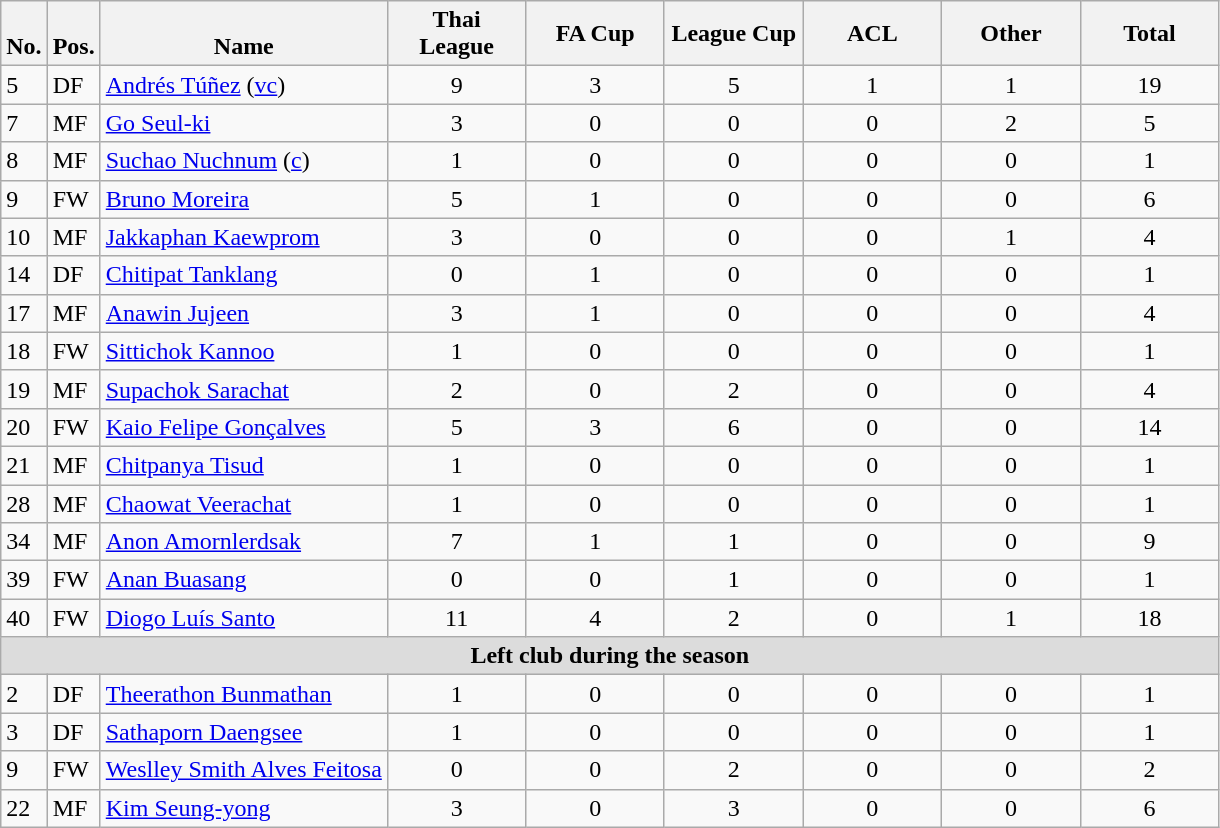<table class="wikitable" style="text-align:center">
<tr>
<th rowspan="1" valign="bottom">No.</th>
<th rowspan="1" valign="bottom">Pos.</th>
<th rowspan="1" valign="bottom">Name</th>
<th rowspan="1" width="85">Thai League</th>
<th rowspan="1" width="85">FA Cup</th>
<th rowspan="1" width="85">League Cup</th>
<th rowspan="1" width="85">ACL</th>
<th rowspan="1" width="85">Other</th>
<th rowspan="1" width="85">Total</th>
</tr>
<tr>
<td align="left">5</td>
<td align="left">DF</td>
<td align="left"> <a href='#'>Andrés Túñez</a> (<a href='#'>vc</a>)</td>
<td>9</td>
<td>3</td>
<td>5</td>
<td>1</td>
<td>1</td>
<td>19</td>
</tr>
<tr>
<td align="left">7</td>
<td align="left">MF</td>
<td align="left"> <a href='#'>Go Seul-ki</a></td>
<td>3</td>
<td>0</td>
<td>0</td>
<td>0</td>
<td>2</td>
<td>5</td>
</tr>
<tr>
<td align="left">8</td>
<td align="left">MF</td>
<td align="left"> <a href='#'>Suchao Nuchnum</a> (<a href='#'>c</a>)</td>
<td>1</td>
<td>0</td>
<td>0</td>
<td>0</td>
<td>0</td>
<td>1</td>
</tr>
<tr>
<td align="left">9</td>
<td align="left">FW</td>
<td align="left"> <a href='#'>Bruno Moreira</a></td>
<td>5</td>
<td>1</td>
<td>0</td>
<td>0</td>
<td>0</td>
<td>6</td>
</tr>
<tr>
<td align="left">10</td>
<td align="left">MF</td>
<td align="left"> <a href='#'>Jakkaphan Kaewprom</a></td>
<td>3</td>
<td>0</td>
<td>0</td>
<td>0</td>
<td>1</td>
<td>4</td>
</tr>
<tr>
<td align="left">14</td>
<td align="left">DF</td>
<td align="left"> <a href='#'>Chitipat Tanklang</a></td>
<td>0</td>
<td>1</td>
<td>0</td>
<td>0</td>
<td>0</td>
<td>1</td>
</tr>
<tr>
<td align="left">17</td>
<td align="left">MF</td>
<td align="left"> <a href='#'>Anawin Jujeen</a></td>
<td>3</td>
<td>1</td>
<td>0</td>
<td>0</td>
<td>0</td>
<td>4</td>
</tr>
<tr>
<td align="left">18</td>
<td align="left">FW</td>
<td align="left"> <a href='#'>Sittichok Kannoo</a></td>
<td>1</td>
<td>0</td>
<td>0</td>
<td>0</td>
<td>0</td>
<td>1</td>
</tr>
<tr>
<td align="left">19</td>
<td align="left">MF</td>
<td align="left"> <a href='#'>Supachok Sarachat</a></td>
<td>2</td>
<td>0</td>
<td>2</td>
<td>0</td>
<td>0</td>
<td>4</td>
</tr>
<tr>
<td align="left">20</td>
<td align="left">FW</td>
<td align="left"> <a href='#'>Kaio Felipe Gonçalves</a></td>
<td>5</td>
<td>3</td>
<td>6</td>
<td>0</td>
<td>0</td>
<td>14</td>
</tr>
<tr>
<td align="left">21</td>
<td align="left">MF</td>
<td align="left"> <a href='#'>Chitpanya Tisud</a></td>
<td>1</td>
<td>0</td>
<td>0</td>
<td>0</td>
<td>0</td>
<td>1</td>
</tr>
<tr>
<td align="left">28</td>
<td align="left">MF</td>
<td align="left"> <a href='#'>Chaowat Veerachat</a></td>
<td>1</td>
<td>0</td>
<td>0</td>
<td>0</td>
<td>0</td>
<td>1</td>
</tr>
<tr>
<td align="left">34</td>
<td align="left">MF</td>
<td align="left"> <a href='#'>Anon Amornlerdsak</a></td>
<td>7</td>
<td>1</td>
<td>1</td>
<td>0</td>
<td>0</td>
<td>9</td>
</tr>
<tr>
<td align="left">39</td>
<td align="left">FW</td>
<td align="left"> <a href='#'>Anan Buasang</a></td>
<td>0</td>
<td>0</td>
<td>1</td>
<td>0</td>
<td>0</td>
<td>1</td>
</tr>
<tr>
<td align="left">40</td>
<td align="left">FW</td>
<td align="left"> <a href='#'>Diogo Luís Santo</a></td>
<td>11</td>
<td>4</td>
<td>2</td>
<td>0</td>
<td>1</td>
<td>18</td>
</tr>
<tr>
<th colspan="15" style="background:#dcdcdc; text-align:center;">Left club during the season</th>
</tr>
<tr>
<td align="left">2</td>
<td align="left">DF</td>
<td align="left"> <a href='#'>Theerathon Bunmathan</a></td>
<td>1</td>
<td>0</td>
<td>0</td>
<td>0</td>
<td>0</td>
<td>1</td>
</tr>
<tr>
<td align="left">3</td>
<td align="left">DF</td>
<td align="left"> <a href='#'>Sathaporn Daengsee</a></td>
<td>1</td>
<td>0</td>
<td>0</td>
<td>0</td>
<td>0</td>
<td>1</td>
</tr>
<tr>
<td align="left">9</td>
<td align="left">FW</td>
<td align="left"> <a href='#'>Weslley Smith Alves Feitosa</a></td>
<td>0</td>
<td>0</td>
<td>2</td>
<td>0</td>
<td>0</td>
<td>2</td>
</tr>
<tr>
<td align="left">22</td>
<td align="left">MF</td>
<td align="left"> <a href='#'>Kim Seung-yong</a></td>
<td>3</td>
<td>0</td>
<td>3</td>
<td>0</td>
<td>0</td>
<td>6</td>
</tr>
</table>
